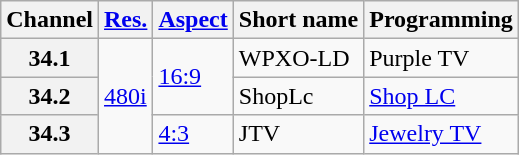<table class="wikitable">
<tr>
<th>Channel</th>
<th><a href='#'>Res.</a></th>
<th><a href='#'>Aspect</a></th>
<th>Short name</th>
<th>Programming</th>
</tr>
<tr>
<th scope = "row">34.1</th>
<td rowspan=3><a href='#'>480i</a></td>
<td rowspan=2><a href='#'>16:9</a></td>
<td>WPXO-LD</td>
<td>Purple TV</td>
</tr>
<tr>
<th scope = "row">34.2</th>
<td>ShopLc</td>
<td><a href='#'>Shop LC</a></td>
</tr>
<tr>
<th scope = "row">34.3</th>
<td><a href='#'>4:3</a></td>
<td>JTV</td>
<td><a href='#'>Jewelry TV</a></td>
</tr>
</table>
